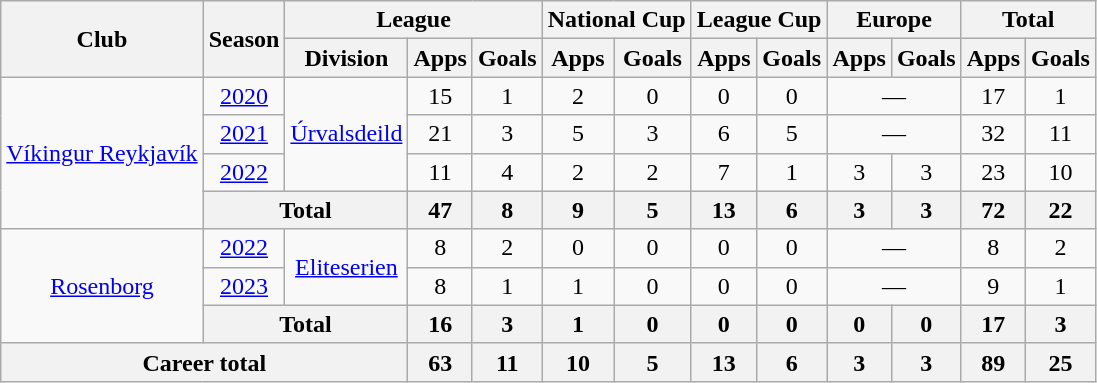<table class="wikitable" style="text-align: center;">
<tr>
<th rowspan="2">Club</th>
<th rowspan="2">Season</th>
<th colspan="3">League</th>
<th colspan="2">National Cup</th>
<th colspan="2">League Cup</th>
<th colspan="2">Europe</th>
<th colspan="2">Total</th>
</tr>
<tr>
<th>Division</th>
<th>Apps</th>
<th>Goals</th>
<th>Apps</th>
<th>Goals</th>
<th>Apps</th>
<th>Goals</th>
<th>Apps</th>
<th>Goals</th>
<th>Apps</th>
<th>Goals</th>
</tr>
<tr>
<td rowspan="4"><a href='#'>Víkingur Reykjavík</a></td>
<td><a href='#'>2020</a></td>
<td rowspan="3"><a href='#'>Úrvalsdeild</a></td>
<td>15</td>
<td>1</td>
<td>2</td>
<td>0</td>
<td>0</td>
<td>0</td>
<td colspan="2">―</td>
<td>17</td>
<td>1</td>
</tr>
<tr>
<td><a href='#'>2021</a></td>
<td>21</td>
<td>3</td>
<td>5</td>
<td>3</td>
<td>6</td>
<td>5</td>
<td colspan="2">―</td>
<td>32</td>
<td>11</td>
</tr>
<tr>
<td><a href='#'>2022</a></td>
<td>11</td>
<td>4</td>
<td>2</td>
<td>2</td>
<td>7</td>
<td>1</td>
<td>3</td>
<td>3</td>
<td>23</td>
<td>10</td>
</tr>
<tr>
<th colspan="2">Total</th>
<th>47</th>
<th>8</th>
<th>9</th>
<th>5</th>
<th>13</th>
<th>6</th>
<th>3</th>
<th>3</th>
<th>72</th>
<th>22</th>
</tr>
<tr>
<td rowspan="3"><a href='#'>Rosenborg</a></td>
<td><a href='#'>2022</a></td>
<td rowspan="2"><a href='#'>Eliteserien</a></td>
<td>8</td>
<td>2</td>
<td>0</td>
<td>0</td>
<td>0</td>
<td>0</td>
<td colspan="2">―</td>
<td>8</td>
<td>2</td>
</tr>
<tr>
<td><a href='#'>2023</a></td>
<td>8</td>
<td>1</td>
<td>1</td>
<td>0</td>
<td>0</td>
<td>0</td>
<td colspan="2">―</td>
<td>9</td>
<td>1</td>
</tr>
<tr>
<th colspan="2">Total</th>
<th>16</th>
<th>3</th>
<th>1</th>
<th>0</th>
<th>0</th>
<th>0</th>
<th>0</th>
<th>0</th>
<th>17</th>
<th>3</th>
</tr>
<tr>
<th colspan="3">Career total</th>
<th>63</th>
<th>11</th>
<th>10</th>
<th>5</th>
<th>13</th>
<th>6</th>
<th>3</th>
<th>3</th>
<th>89</th>
<th>25</th>
</tr>
</table>
